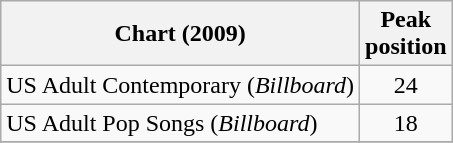<table class="wikitable">
<tr>
<th>Chart (2009)</th>
<th>Peak<br>position</th>
</tr>
<tr>
<td>US Adult Contemporary (<em>Billboard</em>)</td>
<td align="center">24</td>
</tr>
<tr>
<td>US Adult Pop Songs (<em>Billboard</em>)</td>
<td align="center">18</td>
</tr>
<tr>
</tr>
</table>
